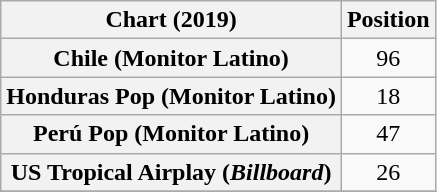<table class="wikitable plainrowheaders sortable" style="text-align:center">
<tr>
<th scope="col">Chart (2019)</th>
<th scope="col">Position</th>
</tr>
<tr>
<th scope="row">Chile (Monitor Latino)</th>
<td>96</td>
</tr>
<tr>
<th scope="row">Honduras Pop (Monitor Latino)</th>
<td>18</td>
</tr>
<tr>
<th scope="row">Perú Pop (Monitor Latino)</th>
<td>47</td>
</tr>
<tr>
<th scope="row">US Tropical Airplay (<em>Billboard</em>)</th>
<td>26</td>
</tr>
<tr>
</tr>
</table>
